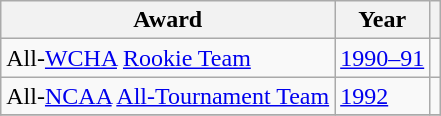<table class="wikitable">
<tr>
<th>Award</th>
<th>Year</th>
<th></th>
</tr>
<tr>
<td>All-<a href='#'>WCHA</a> <a href='#'>Rookie Team</a></td>
<td><a href='#'>1990–91</a></td>
<td></td>
</tr>
<tr>
<td>All-<a href='#'>NCAA</a> <a href='#'>All-Tournament Team</a></td>
<td><a href='#'>1992</a></td>
<td></td>
</tr>
<tr>
</tr>
</table>
